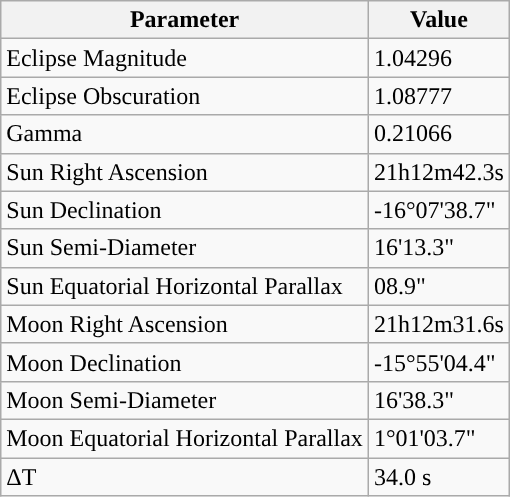<table class="wikitable">
<tr>
<th>Parameter</th>
<th>Value</th>
</tr>
<tr>
<td>Eclipse Magnitude</td>
<td>1.04296</td>
</tr>
<tr>
<td>Eclipse Obscuration</td>
<td>1.08777</td>
</tr>
<tr>
<td>Gamma</td>
<td>0.21066</td>
</tr>
<tr>
<td>Sun Right Ascension</td>
<td>21h12m42.3s</td>
</tr>
<tr>
<td>Sun Declination</td>
<td>-16°07'38.7"</td>
</tr>
<tr>
<td>Sun Semi-Diameter</td>
<td>16'13.3"</td>
</tr>
<tr>
<td>Sun Equatorial Horizontal Parallax</td>
<td>08.9"</td>
</tr>
<tr>
<td>Moon Right Ascension</td>
<td>21h12m31.6s</td>
</tr>
<tr>
<td>Moon Declination</td>
<td>-15°55'04.4"</td>
</tr>
<tr>
<td>Moon Semi-Diameter</td>
<td>16'38.3"</td>
</tr>
<tr>
<td>Moon Equatorial Horizontal Parallax</td>
<td>1°01'03.7"</td>
</tr>
<tr>
<td>ΔT</td>
<td>34.0 s</td>
</tr>
</table>
